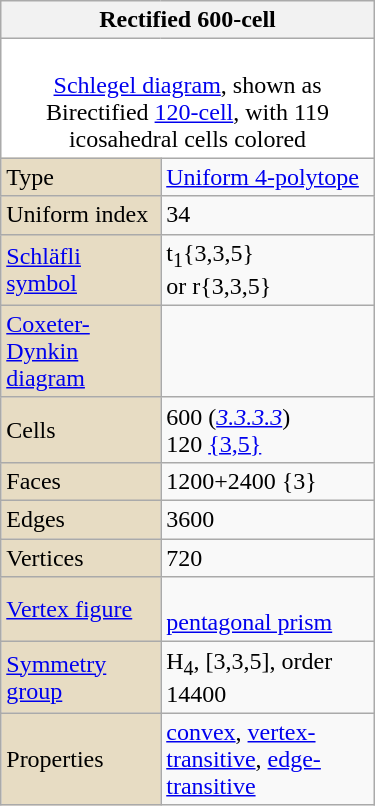<table class="wikitable" style="float:right; margin-left:8px; width:250px">
<tr>
<th bgcolor=#e7dcc3 colspan=2>Rectified 600-cell</th>
</tr>
<tr>
<td bgcolor=#ffffff align=center colspan=2><br><a href='#'>Schlegel diagram</a>, shown as Birectified <a href='#'>120-cell</a>, with 119 icosahedral cells colored</td>
</tr>
<tr>
<td bgcolor=#e7dcc3>Type</td>
<td><a href='#'>Uniform 4-polytope</a></td>
</tr>
<tr>
<td bgcolor=#e7dcc3>Uniform index</td>
<td>34</td>
</tr>
<tr>
<td bgcolor=#e7dcc3><a href='#'>Schläfli symbol</a></td>
<td>t<sub>1</sub>{3,3,5}<br>or r{3,3,5}</td>
</tr>
<tr>
<td bgcolor=#e7dcc3><a href='#'>Coxeter-Dynkin diagram</a></td>
<td></td>
</tr>
<tr>
<td bgcolor=#e7dcc3>Cells</td>
<td>600 (<a href='#'><em>3.3.3.3</em></a>) <br>120 <a href='#'>{3,5}</a> </td>
</tr>
<tr>
<td bgcolor=#e7dcc3>Faces</td>
<td>1200+2400 {3}</td>
</tr>
<tr>
<td bgcolor=#e7dcc3>Edges</td>
<td>3600</td>
</tr>
<tr>
<td bgcolor=#e7dcc3>Vertices</td>
<td>720</td>
</tr>
<tr>
<td bgcolor=#e7dcc3><a href='#'>Vertex figure</a></td>
<td><br><a href='#'>pentagonal prism</a></td>
</tr>
<tr>
<td bgcolor=#e7dcc3><a href='#'>Symmetry group</a></td>
<td>H<sub>4</sub>, [3,3,5], order 14400</td>
</tr>
<tr>
<td bgcolor=#e7dcc3>Properties</td>
<td><a href='#'>convex</a>, <a href='#'>vertex-transitive</a>, <a href='#'>edge-transitive</a></td>
</tr>
</table>
